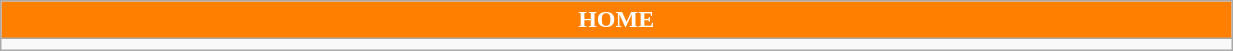<table class="wikitable collapsible collapsed" style="width:65%">
<tr>
<th colspan=5 ! style="color:#FFFFFF; background:#FF8000">HOME</th>
</tr>
<tr>
<td></td>
</tr>
</table>
